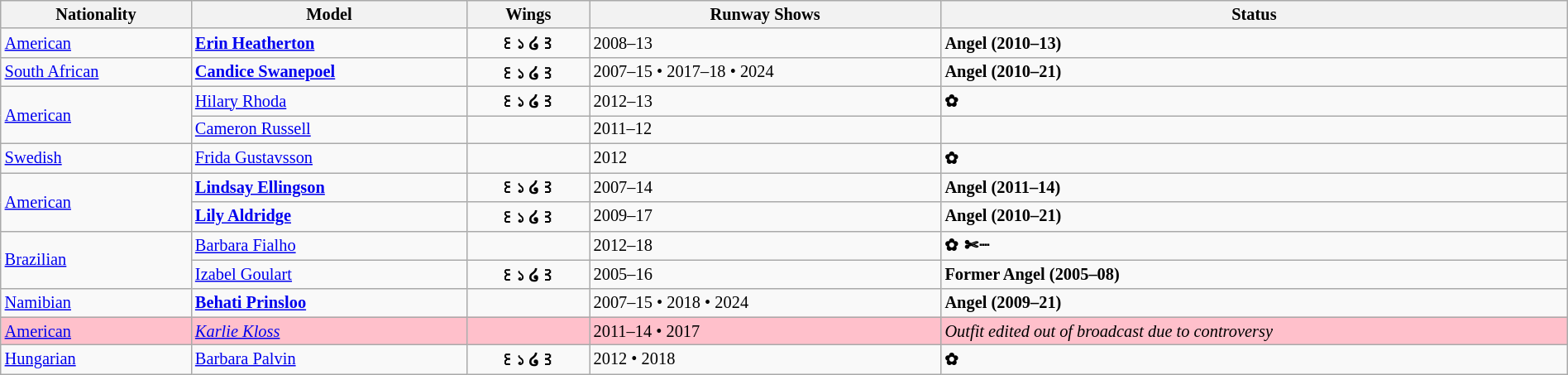<table class="sortable wikitable"  style="font-size:85%; width:100%;">
<tr>
<th style="text-align:center;">Nationality</th>
<th style="text-align:center;">Model</th>
<th style="text-align:center;">Wings</th>
<th style="text-align:center;">Runway Shows</th>
<th style="text-align:center;">Status</th>
</tr>
<tr>
<td> <a href='#'>American</a></td>
<td><strong><a href='#'>Erin Heatherton</a></strong></td>
<td align="center"><strong>꒰১ ໒꒱</strong></td>
<td>2008–13</td>
<td><strong> Angel (2010–13)</strong></td>
</tr>
<tr>
<td> <a href='#'>South African</a></td>
<td><strong><a href='#'>Candice Swanepoel</a></strong></td>
<td align="center"><strong>꒰১ ໒꒱</strong></td>
<td>2007–15 • 2017–18 • 2024</td>
<td><strong> Angel (2010–21)</strong></td>
</tr>
<tr>
<td rowspan="2"> <a href='#'>American</a></td>
<td><a href='#'>Hilary Rhoda</a></td>
<td align="center"><strong>꒰১ ໒꒱</strong></td>
<td>2012–13</td>
<td><strong>✿</strong></td>
</tr>
<tr>
<td><a href='#'>Cameron Russell</a></td>
<td></td>
<td>2011–12</td>
<td></td>
</tr>
<tr>
<td> <a href='#'>Swedish</a></td>
<td><a href='#'>Frida Gustavsson</a></td>
<td></td>
<td>2012</td>
<td><strong>✿</strong></td>
</tr>
<tr>
<td rowspan="2"> <a href='#'>American</a></td>
<td><strong><a href='#'>Lindsay Ellingson</a></strong></td>
<td align="center"><strong>꒰১ ໒꒱</strong></td>
<td>2007–14</td>
<td><strong> Angel (2011–14)</strong></td>
</tr>
<tr>
<td><strong><a href='#'>Lily Aldridge</a></strong></td>
<td align="center"><strong>꒰১ ໒꒱</strong></td>
<td>2009–17</td>
<td><strong> Angel (2010–21)</strong></td>
</tr>
<tr>
<td rowspan="2"> <a href='#'>Brazilian</a></td>
<td><a href='#'>Barbara Fialho</a></td>
<td></td>
<td>2012–18</td>
<td><strong>✿</strong> <strong>✄┈</strong></td>
</tr>
<tr>
<td><a href='#'>Izabel Goulart</a></td>
<td align="center"><strong>꒰১ ໒꒱</strong></td>
<td>2005–16</td>
<td><strong>Former  Angel (2005–08)</strong></td>
</tr>
<tr>
<td> <a href='#'>Namibian</a></td>
<td><strong><a href='#'>Behati Prinsloo</a></strong></td>
<td></td>
<td>2007–15 • 2018 • 2024</td>
<td><strong> Angel (2009–21)</strong></td>
</tr>
<tr>
<td style="background:#FFC0CB;"> <a href='#'>American</a></td>
<td style="background:#FFC0CB;"><em><a href='#'>Karlie Kloss</a></em></td>
<td style="background:#FFC0CB;"></td>
<td style="background:#FFC0CB;">2011–14 • 2017</td>
<td style="background:#FFC0CB;"><em>Outfit edited out of broadcast due to controversy</em></td>
</tr>
<tr>
<td> <a href='#'>Hungarian</a></td>
<td><a href='#'>Barbara Palvin</a></td>
<td align="center"><strong>꒰১ ໒꒱</strong></td>
<td>2012 • 2018</td>
<td><strong>✿</strong></td>
</tr>
</table>
